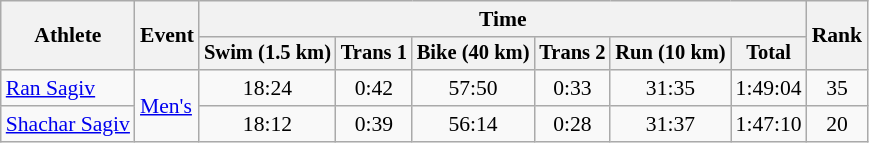<table class="wikitable" style="font-size:90%">
<tr>
<th rowspan=2>Athlete</th>
<th rowspan=2>Event</th>
<th colspan=6>Time</th>
<th rowspan=2>Rank</th>
</tr>
<tr style="font-size:95%">
<th>Swim (1.5 km)</th>
<th>Trans 1</th>
<th>Bike (40 km)</th>
<th>Trans 2</th>
<th>Run (10 km)</th>
<th>Total</th>
</tr>
<tr align=center>
<td align=left><a href='#'>Ran Sagiv</a></td>
<td align=left rowspan=2><a href='#'>Men's</a></td>
<td>18:24</td>
<td>0:42</td>
<td>57:50</td>
<td>0:33</td>
<td>31:35</td>
<td>1:49:04</td>
<td>35</td>
</tr>
<tr align=center>
<td align=left><a href='#'>Shachar Sagiv</a></td>
<td>18:12</td>
<td>0:39</td>
<td>56:14</td>
<td>0:28</td>
<td>31:37</td>
<td>1:47:10</td>
<td>20</td>
</tr>
</table>
